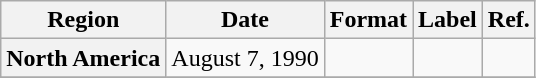<table class="wikitable plainrowheaders">
<tr>
<th scope="col">Region</th>
<th scope="col">Date</th>
<th scope="col">Format</th>
<th scope="col">Label</th>
<th scope="col">Ref.</th>
</tr>
<tr>
<th scope="row">North America</th>
<td>August 7, 1990</td>
<td></td>
<td></td>
<td></td>
</tr>
<tr>
</tr>
</table>
